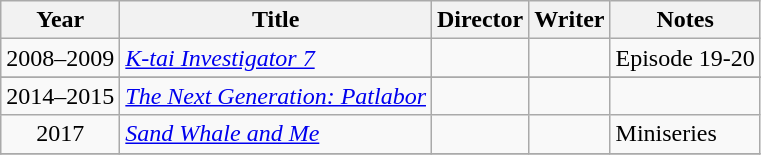<table class="wikitable">
<tr>
<th>Year</th>
<th>Title</th>
<th>Director</th>
<th>Writer</th>
<th>Notes</th>
</tr>
<tr>
<td>2008–2009</td>
<td><em><a href='#'>K-tai Investigator 7</a></em></td>
<td></td>
<td></td>
<td>Episode 19-20</td>
</tr>
<tr>
</tr>
<tr>
<td>2014–2015</td>
<td><em><a href='#'>The Next Generation: Patlabor</a></em></td>
<td></td>
<td></td>
<td></td>
</tr>
<tr>
<td align="center">2017</td>
<td><em><a href='#'>Sand Whale and Me</a></em></td>
<td></td>
<td></td>
<td>Miniseries</td>
</tr>
<tr>
</tr>
</table>
